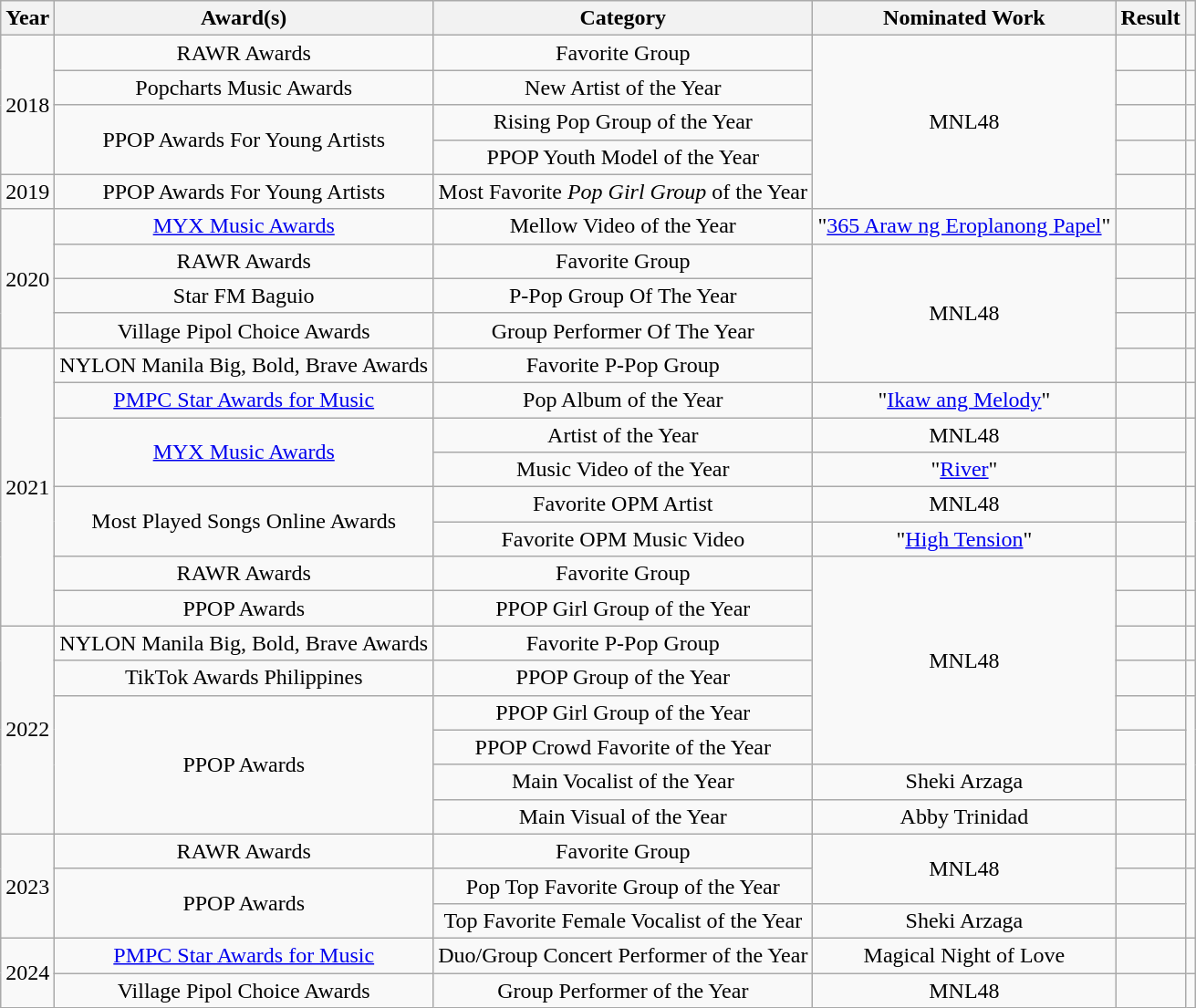<table class="wikitable" style="text-align:center">
<tr>
<th>Year</th>
<th>Award(s)</th>
<th>Category</th>
<th>Nominated Work</th>
<th>Result</th>
<th></th>
</tr>
<tr>
<td rowspan="4">2018</td>
<td>RAWR Awards</td>
<td>Favorite Group</td>
<td rowspan="5">MNL48</td>
<td></td>
<td></td>
</tr>
<tr>
<td>Popcharts Music Awards</td>
<td>New Artist of the Year</td>
<td></td>
<td></td>
</tr>
<tr>
<td rowspan="2">PPOP Awards For Young Artists</td>
<td>Rising Pop Group of the Year</td>
<td></td>
<td></td>
</tr>
<tr>
<td>PPOP Youth Model of the Year</td>
<td></td>
<td></td>
</tr>
<tr>
<td>2019</td>
<td>PPOP Awards For Young Artists</td>
<td>Most Favorite <em>Pop Girl Group</em> of the Year</td>
<td></td>
<td></td>
</tr>
<tr>
<td rowspan="4">2020</td>
<td><a href='#'>MYX Music Awards</a></td>
<td>Mellow Video of the Year</td>
<td>"<a href='#'>365 Araw ng Eroplanong Papel</a>"</td>
<td></td>
<td></td>
</tr>
<tr>
<td>RAWR Awards</td>
<td>Favorite Group</td>
<td rowspan="4">MNL48</td>
<td></td>
<td></td>
</tr>
<tr>
<td>Star FM Baguio</td>
<td>P-Pop Group Of The Year</td>
<td></td>
<td></td>
</tr>
<tr>
<td>Village Pipol Choice Awards</td>
<td>Group Performer Of The Year</td>
<td></td>
<td></td>
</tr>
<tr>
<td rowspan="8">2021</td>
<td>NYLON Manila Big, Bold, Brave Awards</td>
<td>Favorite P-Pop Group</td>
<td></td>
<td></td>
</tr>
<tr>
<td><a href='#'>PMPC Star Awards for Music</a></td>
<td>Pop Album of the Year</td>
<td>"<a href='#'>Ikaw ang Melody</a>"</td>
<td></td>
<td></td>
</tr>
<tr>
<td rowspan="2"><a href='#'>MYX Music Awards</a></td>
<td>Artist of the Year</td>
<td>MNL48</td>
<td></td>
<td rowspan="2"></td>
</tr>
<tr>
<td>Music Video of the Year</td>
<td>"<a href='#'>River</a>"</td>
<td></td>
</tr>
<tr>
<td rowspan="2">Most Played Songs Online Awards</td>
<td>Favorite OPM Artist</td>
<td>MNL48</td>
<td></td>
<td rowspan="2"></td>
</tr>
<tr>
<td>Favorite OPM Music Video</td>
<td>"<a href='#'>High Tension</a>"</td>
<td></td>
</tr>
<tr>
<td>RAWR Awards</td>
<td>Favorite Group</td>
<td rowspan="6">MNL48</td>
<td></td>
<td></td>
</tr>
<tr>
<td>PPOP Awards</td>
<td>PPOP Girl Group of the Year</td>
<td></td>
<td></td>
</tr>
<tr>
<td rowspan="6">2022</td>
<td>NYLON Manila Big, Bold, Brave Awards</td>
<td>Favorite P-Pop Group</td>
<td></td>
<td></td>
</tr>
<tr>
<td>TikTok Awards Philippines</td>
<td>PPOP Group of the Year</td>
<td></td>
<td></td>
</tr>
<tr>
<td rowspan="4">PPOP Awards</td>
<td>PPOP Girl Group of the Year</td>
<td></td>
<td rowspan="4"></td>
</tr>
<tr>
<td>PPOP Crowd Favorite of the Year</td>
<td></td>
</tr>
<tr>
<td>Main Vocalist of the Year<br></td>
<td>Sheki Arzaga</td>
<td></td>
</tr>
<tr>
<td>Main Visual of the Year<br></td>
<td>Abby Trinidad</td>
<td></td>
</tr>
<tr>
<td rowspan="3">2023</td>
<td>RAWR Awards</td>
<td>Favorite Group</td>
<td rowspan="2">MNL48</td>
<td></td>
<td></td>
</tr>
<tr>
<td rowspan="2">PPOP Awards</td>
<td>Pop Top Favorite Group of the Year</td>
<td></td>
<td rowspan="2"></td>
</tr>
<tr>
<td>Top Favorite Female Vocalist of the Year</td>
<td>Sheki Arzaga</td>
<td></td>
</tr>
<tr>
<td rowspan="2">2024</td>
<td><a href='#'>PMPC Star Awards for Music</a></td>
<td>Duo/Group Concert Performer of the Year</td>
<td>Magical Night of Love</td>
<td></td>
<td></td>
</tr>
<tr>
<td>Village Pipol Choice Awards</td>
<td>Group Performer of the Year</td>
<td>MNL48</td>
<td></td>
<td></td>
</tr>
</table>
